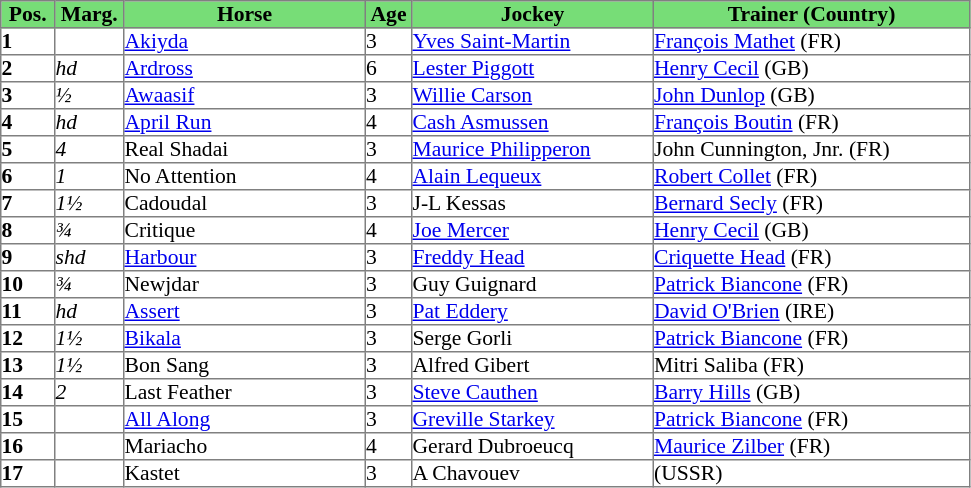<table class = "sortable" | border="1" cellpadding="0" style="border-collapse: collapse; font-size:90%">
<tr style="background:#7d7; text-align:center;">
<th style="width:35px;"><strong>Pos.</strong></th>
<th style="width:45px;"><strong>Marg.</strong></th>
<th style="width:160px;"><strong>Horse</strong></th>
<th style="width:30px;"><strong>Age</strong></th>
<th style="width:160px;"><strong>Jockey</strong></th>
<th style="width:210px;"><strong>Trainer (Country)</strong></th>
</tr>
<tr>
<td><strong>1</strong></td>
<td></td>
<td><a href='#'>Akiyda</a></td>
<td>3</td>
<td><a href='#'>Yves Saint-Martin</a></td>
<td><a href='#'>François Mathet</a> (FR)</td>
</tr>
<tr>
<td><strong>2</strong></td>
<td><em>hd</em></td>
<td><a href='#'>Ardross</a></td>
<td>6</td>
<td><a href='#'>Lester Piggott</a></td>
<td><a href='#'>Henry Cecil</a> (GB)</td>
</tr>
<tr>
<td><strong>3</strong></td>
<td><em>½</em></td>
<td><a href='#'>Awaasif</a></td>
<td>3</td>
<td><a href='#'>Willie Carson</a></td>
<td><a href='#'>John Dunlop</a> (GB)</td>
</tr>
<tr>
<td><strong>4</strong></td>
<td><em>hd</em></td>
<td><a href='#'>April Run</a></td>
<td>4</td>
<td><a href='#'>Cash Asmussen</a></td>
<td><a href='#'>François Boutin</a> (FR)</td>
</tr>
<tr>
<td><strong>5</strong></td>
<td><em>4</em></td>
<td>Real Shadai</td>
<td>3</td>
<td><a href='#'>Maurice Philipperon</a></td>
<td>John Cunnington, Jnr. (FR)</td>
</tr>
<tr>
<td><strong>6</strong></td>
<td><em>1</em></td>
<td>No Attention</td>
<td>4</td>
<td><a href='#'>Alain Lequeux</a></td>
<td><a href='#'>Robert Collet</a> (FR)</td>
</tr>
<tr>
<td><strong>7</strong></td>
<td><em>1½</em></td>
<td>Cadoudal</td>
<td>3</td>
<td>J-L Kessas</td>
<td><a href='#'>Bernard Secly</a> (FR)</td>
</tr>
<tr>
<td><strong>8</strong></td>
<td><em>¾</em></td>
<td>Critique</td>
<td>4</td>
<td><a href='#'>Joe Mercer</a></td>
<td><a href='#'>Henry Cecil</a> (GB)</td>
</tr>
<tr>
<td><strong>9</strong></td>
<td><em>shd</em></td>
<td><a href='#'>Harbour</a></td>
<td>3</td>
<td><a href='#'>Freddy Head</a></td>
<td><a href='#'>Criquette Head</a> (FR)</td>
</tr>
<tr>
<td><strong>10</strong></td>
<td><em>¾</em></td>
<td>Newjdar</td>
<td>3</td>
<td>Guy Guignard</td>
<td><a href='#'>Patrick Biancone</a> (FR)</td>
</tr>
<tr>
<td><strong>11</strong></td>
<td><em>hd</em></td>
<td><a href='#'>Assert</a></td>
<td>3</td>
<td><a href='#'>Pat Eddery</a></td>
<td><a href='#'>David O'Brien</a> (IRE)</td>
</tr>
<tr>
<td><strong>12</strong></td>
<td><em>1½</em></td>
<td><a href='#'>Bikala</a></td>
<td>3</td>
<td>Serge Gorli</td>
<td><a href='#'>Patrick Biancone</a> (FR)</td>
</tr>
<tr>
<td><strong>13</strong></td>
<td><em>1½</em></td>
<td>Bon Sang</td>
<td>3</td>
<td>Alfred Gibert</td>
<td>Mitri Saliba (FR)</td>
</tr>
<tr>
<td><strong>14</strong></td>
<td><em>2</em></td>
<td>Last Feather</td>
<td>3</td>
<td><a href='#'>Steve Cauthen</a></td>
<td><a href='#'>Barry Hills</a> (GB)</td>
</tr>
<tr>
<td><strong>15</strong></td>
<td></td>
<td><a href='#'>All Along</a></td>
<td>3</td>
<td><a href='#'>Greville Starkey</a></td>
<td><a href='#'>Patrick Biancone</a> (FR)</td>
</tr>
<tr>
<td><strong>16</strong></td>
<td></td>
<td>Mariacho</td>
<td>4</td>
<td>Gerard Dubroeucq</td>
<td><a href='#'>Maurice Zilber</a> (FR)</td>
</tr>
<tr>
<td><strong>17</strong></td>
<td></td>
<td>Kastet</td>
<td>3</td>
<td>A Chavouev</td>
<td>(USSR)</td>
</tr>
</table>
